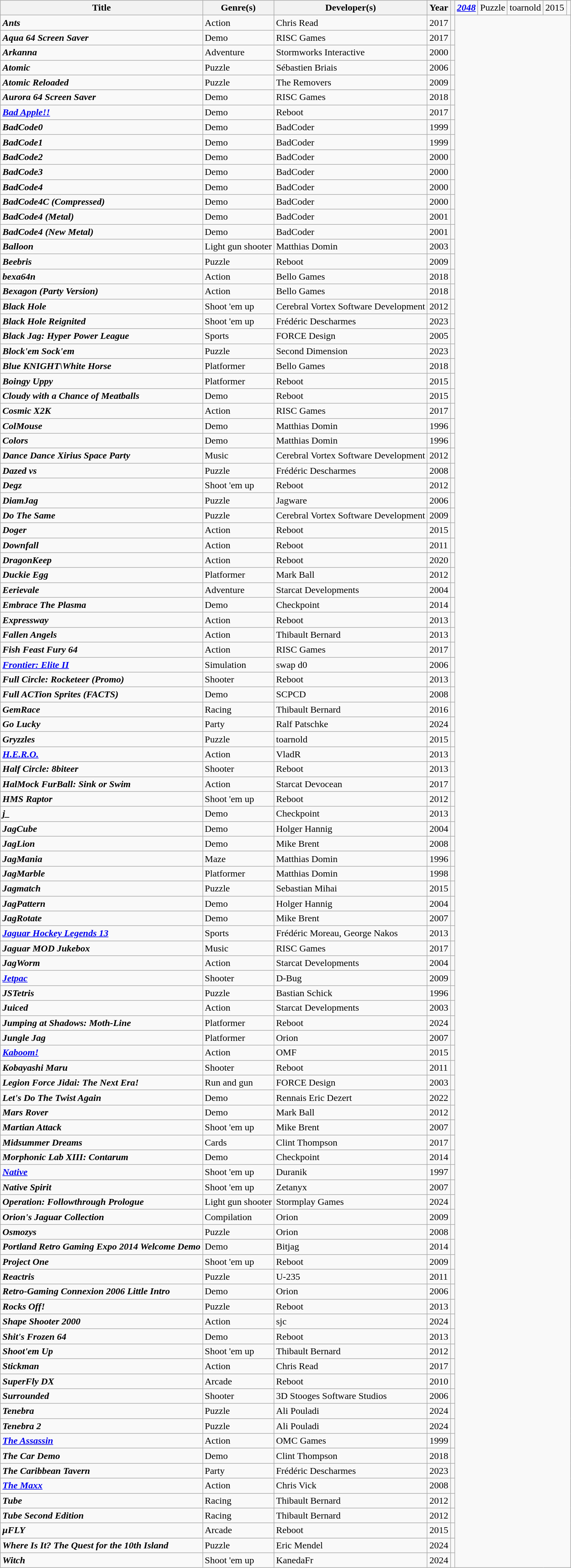<table class="wikitable plainrowheaders sortable" id="softwarelist">
<tr>
<th rowspan="2">Title</th>
<th rowspan="2">Genre(s)</th>
<th rowspan="2">Developer(s)</th>
<th rowspan="2">Year</th>
<th rowspan="2" class="unsortable"></th>
</tr>
<tr>
<td id="0–9" style="text-align: left;"><strong><em><a href='#'>2048</a></em></strong></td>
<td>Puzzle</td>
<td>toarnold</td>
<td>2015</td>
<td></td>
</tr>
<tr>
<td id="A" style="text-align: left;"><strong><em>Ants</em></strong></td>
<td>Action</td>
<td>Chris Read</td>
<td>2017</td>
<td></td>
</tr>
<tr>
<td style="text-align: left;"><strong><em>Aqua 64 Screen Saver</em></strong></td>
<td>Demo</td>
<td>RISC Games</td>
<td>2017</td>
<td></td>
</tr>
<tr>
<td style="text-align: left;"><strong><em>Arkanna</em></strong></td>
<td>Adventure</td>
<td>Stormworks Interactive</td>
<td>2000</td>
<td></td>
</tr>
<tr>
<td style="text-align: left;"><strong><em>Atomic</em></strong></td>
<td>Puzzle</td>
<td>Sébastien Briais</td>
<td>2006</td>
<td></td>
</tr>
<tr>
<td style="text-align: left;"><strong><em>Atomic Reloaded</em></strong></td>
<td>Puzzle</td>
<td>The Removers</td>
<td>2009</td>
<td></td>
</tr>
<tr>
<td style="text-align: left;"><strong><em>Aurora 64 Screen Saver</em></strong></td>
<td>Demo</td>
<td>RISC Games</td>
<td>2018</td>
<td></td>
</tr>
<tr>
<td id="B" style="text-align: left;"><strong><em><a href='#'>Bad Apple!!</a></em></strong></td>
<td>Demo</td>
<td>Reboot</td>
<td>2017</td>
<td></td>
</tr>
<tr>
<td style="text-align: left;"><strong><em>BadCode0</em></strong></td>
<td>Demo</td>
<td>BadCoder</td>
<td>1999</td>
<td></td>
</tr>
<tr>
<td style="text-align: left;"><strong><em>BadCode1</em></strong></td>
<td>Demo</td>
<td>BadCoder</td>
<td>1999</td>
<td></td>
</tr>
<tr>
<td style="text-align: left;"><strong><em>BadCode2</em></strong></td>
<td>Demo</td>
<td>BadCoder</td>
<td>2000</td>
<td></td>
</tr>
<tr>
<td style="text-align: left;"><strong><em>BadCode3</em></strong></td>
<td>Demo</td>
<td>BadCoder</td>
<td>2000</td>
<td></td>
</tr>
<tr>
<td style="text-align: left;"><strong><em>BadCode4</em></strong></td>
<td>Demo</td>
<td>BadCoder</td>
<td>2000</td>
<td></td>
</tr>
<tr>
<td style="text-align: left;"><strong><em>BadCode4C (Compressed)</em></strong></td>
<td>Demo</td>
<td>BadCoder</td>
<td>2000</td>
<td></td>
</tr>
<tr>
<td style="text-align: left;"><strong><em>BadCode4 (Metal)</em></strong></td>
<td>Demo</td>
<td>BadCoder</td>
<td>2001</td>
<td></td>
</tr>
<tr>
<td style="text-align: left;"><strong><em>BadCode4 (New Metal)</em></strong></td>
<td>Demo</td>
<td>BadCoder</td>
<td>2001</td>
<td></td>
</tr>
<tr>
<td style="text-align: left;"><strong><em>Balloon</em></strong></td>
<td>Light gun shooter</td>
<td>Matthias Domin</td>
<td>2003</td>
<td></td>
</tr>
<tr>
<td style="text-align: left;"><strong><em>Beebris</em></strong></td>
<td>Puzzle</td>
<td>Reboot</td>
<td>2009</td>
<td></td>
</tr>
<tr>
<td style="text-align: left;"><strong><em>bexa64n</em></strong></td>
<td>Action</td>
<td>Bello Games</td>
<td>2018</td>
<td></td>
</tr>
<tr>
<td style="text-align: left;"><strong><em>Bexagon (Party Version)</em></strong></td>
<td>Action</td>
<td>Bello Games</td>
<td>2018</td>
<td></td>
</tr>
<tr>
<td style="text-align: left;"><strong><em>Black Hole</em></strong></td>
<td>Shoot 'em up</td>
<td>Cerebral Vortex Software Development</td>
<td>2012</td>
<td></td>
</tr>
<tr>
<td style="text-align: left;"><strong><em>Black Hole Reignited</em></strong></td>
<td>Shoot 'em up</td>
<td>Frédéric Descharmes</td>
<td>2023</td>
<td></td>
</tr>
<tr>
<td style="text-align: left;"><strong><em>Black Jag: Hyper Power League</em></strong></td>
<td>Sports</td>
<td>FORCE Design</td>
<td>2005</td>
<td></td>
</tr>
<tr>
<td style="text-align: left;"><strong><em>Block'em Sock'em</em></strong></td>
<td>Puzzle</td>
<td>Second Dimension</td>
<td>2023</td>
<td></td>
</tr>
<tr>
<td style="text-align: left;"><strong><em>Blue KNIGHT\White Horse</em></strong></td>
<td>Platformer</td>
<td>Bello Games</td>
<td>2018</td>
<td></td>
</tr>
<tr>
<td style="text-align: left;"><strong><em>Boingy Uppy</em></strong></td>
<td>Platformer</td>
<td>Reboot</td>
<td>2015</td>
<td></td>
</tr>
<tr>
<td id="C" style="text-align: left;"><strong><em>Cloudy with a Chance of Meatballs</em></strong></td>
<td>Demo</td>
<td>Reboot</td>
<td>2015</td>
<td></td>
</tr>
<tr>
<td style="text-align: left;"><strong><em>Cosmic X2K</em></strong></td>
<td>Action</td>
<td>RISC Games</td>
<td>2017</td>
<td></td>
</tr>
<tr>
<td style="text-align: left;"><strong><em>ColMouse</em></strong></td>
<td>Demo</td>
<td>Matthias Domin</td>
<td>1996</td>
<td></td>
</tr>
<tr>
<td style="text-align: left;"><strong><em>Colors</em></strong></td>
<td>Demo</td>
<td>Matthias Domin</td>
<td>1996</td>
<td></td>
</tr>
<tr>
<td id="D" style="text-align: left;"><strong><em>Dance Dance Xirius Space Party</em></strong></td>
<td>Music</td>
<td>Cerebral Vortex Software Development</td>
<td>2012</td>
<td></td>
</tr>
<tr>
<td style="text-align: left;"><strong><em>Dazed vs</em></strong></td>
<td>Puzzle</td>
<td>Frédéric Descharmes</td>
<td>2008</td>
<td></td>
</tr>
<tr>
<td style="text-align: left;"><strong><em>Degz</em></strong></td>
<td>Shoot 'em up</td>
<td>Reboot</td>
<td>2012</td>
<td></td>
</tr>
<tr>
<td style="text-align: left;"><strong><em>DiamJag</em></strong></td>
<td>Puzzle</td>
<td>Jagware</td>
<td>2006</td>
<td></td>
</tr>
<tr>
<td style="text-align: left;"><strong><em>Do The Same</em></strong></td>
<td>Puzzle</td>
<td>Cerebral Vortex Software Development</td>
<td>2009</td>
<td></td>
</tr>
<tr>
<td style="text-align: left;"><strong><em>Doger</em></strong></td>
<td>Action</td>
<td>Reboot</td>
<td>2015</td>
<td></td>
</tr>
<tr>
<td style="text-align: left;"><strong><em>Downfall</em></strong></td>
<td>Action</td>
<td>Reboot</td>
<td>2011</td>
<td></td>
</tr>
<tr>
<td style="text-align: left;"><strong><em>DragonKeep</em></strong></td>
<td>Action</td>
<td>Reboot</td>
<td>2020</td>
<td></td>
</tr>
<tr>
<td style="text-align: left;"><strong><em>Duckie Egg</em></strong></td>
<td>Platformer</td>
<td>Mark Ball</td>
<td>2012</td>
<td></td>
</tr>
<tr>
<td id="E" style="text-align: left;"><strong><em>Eerievale</em></strong></td>
<td>Adventure</td>
<td>Starcat Developments</td>
<td>2004</td>
<td></td>
</tr>
<tr>
<td style="text-align: left;"><strong><em>Embrace The Plasma</em></strong></td>
<td>Demo</td>
<td>Checkpoint</td>
<td>2014</td>
<td></td>
</tr>
<tr>
<td style="text-align: left;"><strong><em>Expressway</em></strong></td>
<td>Action</td>
<td>Reboot</td>
<td>2013</td>
<td></td>
</tr>
<tr>
<td id="F" style="text-align: left;"><strong><em>Fallen Angels</em></strong></td>
<td>Action</td>
<td>Thibault Bernard</td>
<td>2013</td>
<td></td>
</tr>
<tr>
<td style="text-align: left;"><strong><em>Fish Feast Fury 64</em></strong></td>
<td>Action</td>
<td>RISC Games</td>
<td>2017</td>
<td></td>
</tr>
<tr>
<td style="text-align: left;"><strong><em><a href='#'>Frontier: Elite II</a></em></strong></td>
<td>Simulation</td>
<td>swap d0</td>
<td>2006</td>
<td></td>
</tr>
<tr>
<td style="text-align: left;"><strong><em>Full Circle: Rocketeer (Promo)</em></strong></td>
<td>Shooter</td>
<td>Reboot</td>
<td>2013</td>
<td></td>
</tr>
<tr>
<td style="text-align: left;"><strong><em>Full ACTion Sprites (FACTS)</em></strong></td>
<td>Demo</td>
<td>SCPCD</td>
<td>2008</td>
<td></td>
</tr>
<tr>
<td id="G" style="text-align: left;"><strong><em>GemRace</em></strong></td>
<td>Racing</td>
<td>Thibault Bernard</td>
<td>2016</td>
<td></td>
</tr>
<tr>
<td style="text-align: left;"><strong><em>Go Lucky</em></strong></td>
<td>Party</td>
<td>Ralf Patschke</td>
<td>2024</td>
<td></td>
</tr>
<tr>
<td style="text-align: left;"><strong><em>Gryzzles</em></strong></td>
<td>Puzzle</td>
<td>toarnold</td>
<td>2015</td>
<td></td>
</tr>
<tr>
<td id="H" style="text-align: left;"><strong><em><a href='#'>H.E.R.O.</a></em></strong></td>
<td>Action</td>
<td>VladR</td>
<td>2013</td>
<td></td>
</tr>
<tr>
<td style="text-align: left;"><strong><em>Half Circle: 8biteer</em></strong></td>
<td>Shooter</td>
<td>Reboot</td>
<td>2013</td>
<td></td>
</tr>
<tr>
<td style="text-align: left;"><strong><em>HalMock FurBall: Sink or Swim</em></strong></td>
<td>Action</td>
<td>Starcat Devocean</td>
<td>2017</td>
<td></td>
</tr>
<tr>
<td style="text-align: left;"><strong><em>HMS Raptor</em></strong></td>
<td>Shoot 'em up</td>
<td>Reboot</td>
<td>2012</td>
<td></td>
</tr>
<tr>
<td id="J" style="text-align: left;"><strong><em>j_</em></strong></td>
<td>Demo</td>
<td>Checkpoint</td>
<td>2013</td>
<td></td>
</tr>
<tr>
<td style="text-align: left;"><strong><em>JagCube</em></strong></td>
<td>Demo</td>
<td>Holger Hannig</td>
<td>2004</td>
<td></td>
</tr>
<tr>
<td style="text-align: left;"><strong><em>JagLion</em></strong></td>
<td>Demo</td>
<td>Mike Brent</td>
<td>2008</td>
<td></td>
</tr>
<tr>
<td style="text-align: left;"><strong><em>JagMania</em></strong></td>
<td>Maze</td>
<td>Matthias Domin</td>
<td>1996</td>
<td></td>
</tr>
<tr>
<td style="text-align: left;"><strong><em>JagMarble</em></strong></td>
<td>Platformer</td>
<td>Matthias Domin</td>
<td>1998</td>
<td></td>
</tr>
<tr>
<td style="text-align: left;"><strong><em>Jagmatch</em></strong></td>
<td>Puzzle</td>
<td>Sebastian Mihai</td>
<td>2015</td>
<td></td>
</tr>
<tr>
<td style="text-align: left;"><strong><em>JagPattern</em></strong></td>
<td>Demo</td>
<td>Holger Hannig</td>
<td>2004</td>
<td></td>
</tr>
<tr>
<td style="text-align: left;"><strong><em>JagRotate</em></strong></td>
<td>Demo</td>
<td>Mike Brent</td>
<td>2007</td>
<td></td>
</tr>
<tr>
<td style="text-align: left;"><strong><em><a href='#'>Jaguar Hockey Legends 13</a></em></strong></td>
<td>Sports</td>
<td>Frédéric Moreau, George Nakos</td>
<td>2013</td>
<td></td>
</tr>
<tr>
<td style="text-align: left;"><strong><em>Jaguar MOD Jukebox</em></strong></td>
<td>Music</td>
<td>RISC Games</td>
<td>2017</td>
<td></td>
</tr>
<tr>
<td style="text-align: left;"><strong><em>JagWorm</em></strong></td>
<td>Action</td>
<td>Starcat Developments</td>
<td>2004</td>
<td></td>
</tr>
<tr>
<td style="text-align: left;"><strong><em><a href='#'>Jetpac</a></em></strong></td>
<td>Shooter</td>
<td>D-Bug</td>
<td>2009</td>
<td></td>
</tr>
<tr>
<td style="text-align: left;"><strong><em>JSTetris</em></strong></td>
<td>Puzzle</td>
<td>Bastian Schick</td>
<td>1996</td>
<td></td>
</tr>
<tr>
<td style="text-align: left;"><strong><em>Juiced</em></strong></td>
<td>Action</td>
<td>Starcat Developments</td>
<td>2003</td>
<td></td>
</tr>
<tr>
<td style="text-align: left;"><strong><em>Jumping at Shadows: Moth-Line</em></strong></td>
<td>Platformer</td>
<td>Reboot</td>
<td>2024</td>
<td></td>
</tr>
<tr>
<td style="text-align: left;"><strong><em>Jungle Jag</em></strong></td>
<td>Platformer</td>
<td>Orion</td>
<td>2007</td>
<td></td>
</tr>
<tr>
<td id="K" style="text-align: left;"><strong><em><a href='#'>Kaboom!</a></em></strong></td>
<td>Action</td>
<td>OMF</td>
<td>2015</td>
<td></td>
</tr>
<tr>
<td style="text-align: left;"><strong><em>Kobayashi Maru</em></strong></td>
<td>Shooter</td>
<td>Reboot</td>
<td>2011</td>
<td></td>
</tr>
<tr>
<td id="L" style="text-align: left;"><strong><em>Legion Force Jidai: The Next Era!</em></strong></td>
<td>Run and gun</td>
<td>FORCE Design</td>
<td>2003</td>
<td></td>
</tr>
<tr>
<td style="text-align: left;"><strong><em>Let's Do The Twist Again</em></strong></td>
<td>Demo</td>
<td>Rennais Eric Dezert</td>
<td>2022</td>
<td></td>
</tr>
<tr>
<td id="M" style="text-align: left;"><strong><em>Mars Rover</em></strong></td>
<td>Demo</td>
<td>Mark Ball</td>
<td>2012</td>
<td></td>
</tr>
<tr>
<td style="text-align: left;"><strong><em>Martian Attack</em></strong></td>
<td>Shoot 'em up</td>
<td>Mike Brent</td>
<td>2007</td>
<td></td>
</tr>
<tr>
<td style="text-align: left;"><strong><em> Midsummer Dreams</em></strong></td>
<td>Cards</td>
<td>Clint Thompson</td>
<td>2017</td>
<td></td>
</tr>
<tr>
<td style="text-align: left;"><strong><em>Morphonic Lab XIII: Contarum</em></strong></td>
<td>Demo</td>
<td>Checkpoint</td>
<td>2014</td>
<td></td>
</tr>
<tr>
<td id="N" style="text-align: left;"><strong><em><a href='#'>Native</a></em></strong></td>
<td>Shoot 'em up</td>
<td>Duranik</td>
<td>1997</td>
<td></td>
</tr>
<tr>
<td style="text-align: left;"><strong><em>Native Spirit</em></strong></td>
<td>Shoot 'em up</td>
<td>Zetanyx</td>
<td>2007</td>
<td></td>
</tr>
<tr>
<td id="O" style="text-align: left;"><strong><em>Operation: Followthrough Prologue</em></strong></td>
<td>Light gun shooter</td>
<td>Stormplay Games</td>
<td>2024</td>
<td></td>
</tr>
<tr>
<td style="text-align: left;"><strong><em>Orion's Jaguar Collection</em></strong></td>
<td>Compilation</td>
<td>Orion</td>
<td>2009</td>
<td></td>
</tr>
<tr>
<td style="text-align: left;"><strong><em>Osmozys</em></strong></td>
<td>Puzzle</td>
<td>Orion</td>
<td>2008</td>
<td></td>
</tr>
<tr>
<td id="P" style="text-align: left;"><strong><em>Portland Retro Gaming Expo 2014 Welcome Demo</em></strong></td>
<td>Demo</td>
<td>Bitjag</td>
<td>2014</td>
<td></td>
</tr>
<tr>
<td style="text-align: left;"><strong><em>Project One</em></strong></td>
<td>Shoot 'em up</td>
<td>Reboot</td>
<td>2009</td>
<td></td>
</tr>
<tr>
<td id="R" style="text-align: left;"><strong><em>Reactris</em></strong></td>
<td>Puzzle</td>
<td>U-235</td>
<td>2011</td>
<td></td>
</tr>
<tr>
<td style="text-align: left;"><strong><em>Retro-Gaming Connexion 2006 Little Intro</em></strong></td>
<td>Demo</td>
<td>Orion</td>
<td>2006</td>
<td></td>
</tr>
<tr>
<td style="text-align: left;"><strong><em>Rocks Off!</em></strong></td>
<td>Puzzle</td>
<td>Reboot</td>
<td>2013</td>
<td></td>
</tr>
<tr>
<td id="S" style="text-align: left;"><strong><em>Shape Shooter 2000</em></strong></td>
<td>Action</td>
<td>sjc</td>
<td>2024</td>
<td></td>
</tr>
<tr>
<td style="text-align: left;"><strong><em>Shit's Frozen 64 </em></strong></td>
<td>Demo</td>
<td>Reboot</td>
<td>2013</td>
<td></td>
</tr>
<tr>
<td style="text-align: left;"><strong><em>Shoot'em Up</em></strong></td>
<td>Shoot 'em up</td>
<td>Thibault Bernard</td>
<td>2012</td>
<td></td>
</tr>
<tr>
<td style="text-align: left;"><strong><em>Stickman</em></strong></td>
<td>Action</td>
<td>Chris Read</td>
<td>2017</td>
<td></td>
</tr>
<tr>
<td style="text-align: left;"><strong><em>SuperFly DX</em></strong></td>
<td>Arcade</td>
<td>Reboot</td>
<td>2010</td>
<td></td>
</tr>
<tr>
<td style="text-align: left;"><strong><em>Surrounded</em></strong></td>
<td>Shooter</td>
<td>3D Stooges Software Studios</td>
<td>2006</td>
<td></td>
</tr>
<tr>
<td id="T" style="text-align: left;"><strong><em>Tenebra</em></strong></td>
<td>Puzzle</td>
<td>Ali Pouladi</td>
<td>2024</td>
<td></td>
</tr>
<tr>
<td style="text-align: left;"><strong><em>Tenebra 2</em></strong></td>
<td>Puzzle</td>
<td>Ali Pouladi</td>
<td>2024</td>
<td></td>
</tr>
<tr>
<td style="text-align: left;"><strong><em><a href='#'>The Assassin</a></em></strong></td>
<td>Action</td>
<td>OMC Games</td>
<td>1999</td>
<td></td>
</tr>
<tr>
<td style="text-align: left;"><strong><em>The Car Demo</em></strong></td>
<td>Demo</td>
<td>Clint Thompson</td>
<td>2018</td>
<td></td>
</tr>
<tr>
<td style="text-align: left;"><strong><em>The Caribbean Tavern</em></strong></td>
<td>Party</td>
<td>Frédéric Descharmes</td>
<td>2023</td>
<td></td>
</tr>
<tr>
<td style="text-align: left;"><strong><em><a href='#'>The Maxx</a></em></strong></td>
<td>Action</td>
<td>Chris Vick</td>
<td>2008</td>
<td></td>
</tr>
<tr>
<td style="text-align: left;"><strong><em>Tube</em></strong></td>
<td>Racing</td>
<td>Thibault Bernard</td>
<td>2012</td>
<td></td>
</tr>
<tr>
<td style="text-align: left;"><strong><em>Tube Second Edition</em></strong></td>
<td>Racing</td>
<td>Thibault Bernard</td>
<td>2012</td>
<td></td>
</tr>
<tr>
<td id="U" style="text-align: left;"><strong><em>μFLY</em></strong></td>
<td>Arcade</td>
<td>Reboot</td>
<td>2015</td>
<td></td>
</tr>
<tr>
<td id="W" style="text-align: left;"><strong><em>Where Is It? The Quest for the 10th Island</em></strong></td>
<td>Puzzle</td>
<td>Eric Mendel</td>
<td>2024</td>
<td></td>
</tr>
<tr>
<td style="text-align: left;"><strong><em>Witch</em></strong></td>
<td>Shoot 'em up</td>
<td>KanedaFr</td>
<td>2024</td>
<td></td>
</tr>
</table>
